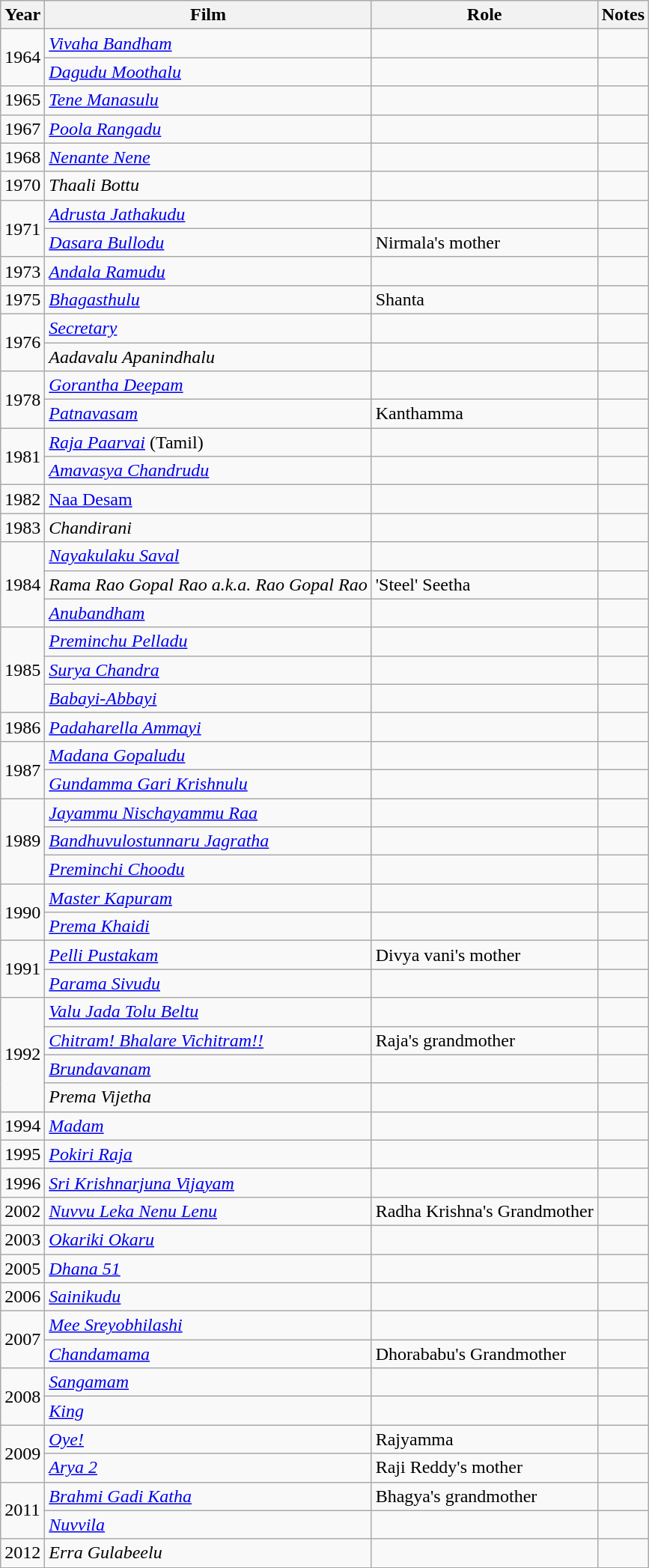<table class="wikitable sortable">
<tr>
<th>Year</th>
<th>Film</th>
<th>Role</th>
<th class=unsortable>Notes</th>
</tr>
<tr>
<td rowspan="2">1964</td>
<td><em><a href='#'>Vivaha Bandham</a></em></td>
<td></td>
<td></td>
</tr>
<tr>
<td><em><a href='#'>Dagudu Moothalu</a></em></td>
<td></td>
<td></td>
</tr>
<tr>
<td>1965</td>
<td><em><a href='#'>Tene Manasulu</a></em></td>
<td></td>
<td></td>
</tr>
<tr>
<td>1967</td>
<td><em><a href='#'>Poola Rangadu</a></em></td>
<td></td>
<td></td>
</tr>
<tr>
<td>1968</td>
<td><em><a href='#'>Nenante Nene</a></em></td>
<td></td>
<td></td>
</tr>
<tr>
<td>1970</td>
<td><em>Thaali Bottu</em></td>
<td></td>
<td></td>
</tr>
<tr>
<td rowspan="2">1971</td>
<td><em><a href='#'>Adrusta Jathakudu</a></em></td>
<td></td>
<td></td>
</tr>
<tr>
<td><em><a href='#'>Dasara Bullodu</a></em></td>
<td>Nirmala's mother</td>
<td></td>
</tr>
<tr>
<td>1973</td>
<td><em><a href='#'>Andala Ramudu</a></em></td>
<td></td>
<td></td>
</tr>
<tr>
<td>1975</td>
<td><em><a href='#'>Bhagasthulu</a></em></td>
<td>Shanta</td>
<td></td>
</tr>
<tr>
<td rowspan="2">1976</td>
<td><em><a href='#'>Secretary</a></em></td>
<td></td>
<td></td>
</tr>
<tr>
<td><em>Aadavalu Apanindhalu</em></td>
<td></td>
<td></td>
</tr>
<tr>
<td rowspan="2">1978</td>
<td><em><a href='#'>Gorantha Deepam</a></em></td>
<td></td>
<td></td>
</tr>
<tr>
<td><em><a href='#'>Patnavasam</a></em></td>
<td>Kanthamma</td>
<td></td>
</tr>
<tr>
<td rowspan="2">1981</td>
<td><em><a href='#'>Raja Paarvai</a></em> (Tamil)</td>
<td></td>
<td></td>
</tr>
<tr>
<td><em><a href='#'>Amavasya Chandrudu</a></em></td>
<td></td>
<td></td>
</tr>
<tr>
<td>1982</td>
<td><a href='#'>Naa Desam</a></td>
<td></td>
<td></td>
</tr>
<tr>
<td>1983</td>
<td><em>Chandirani</em></td>
<td></td>
<td></td>
</tr>
<tr>
<td rowspan="3">1984</td>
<td><em><a href='#'>Nayakulaku Saval</a></em></td>
<td></td>
<td></td>
</tr>
<tr>
<td><em>Rama Rao Gopal Rao a.k.a. Rao Gopal Rao</em></td>
<td>'Steel' Seetha</td>
<td></td>
</tr>
<tr>
<td><em><a href='#'>Anubandham</a></em></td>
<td></td>
<td></td>
</tr>
<tr>
<td rowspan="3">1985</td>
<td><em><a href='#'>Preminchu Pelladu</a></em></td>
<td></td>
<td></td>
</tr>
<tr>
<td><em><a href='#'>Surya Chandra</a></em></td>
<td></td>
<td></td>
</tr>
<tr>
<td><em><a href='#'>Babayi-Abbayi</a></em></td>
<td></td>
<td></td>
</tr>
<tr>
<td>1986</td>
<td><em><a href='#'>Padaharella Ammayi</a></em></td>
<td></td>
<td></td>
</tr>
<tr>
<td rowspan="2">1987</td>
<td><em><a href='#'>Madana Gopaludu</a></em></td>
<td></td>
<td></td>
</tr>
<tr>
<td><em><a href='#'>Gundamma Gari Krishnulu</a></em></td>
<td></td>
<td></td>
</tr>
<tr>
<td rowspan="3">1989</td>
<td><em><a href='#'>Jayammu Nischayammu Raa</a></em></td>
<td></td>
<td></td>
</tr>
<tr>
<td><em><a href='#'>Bandhuvulostunnaru Jagratha</a></em></td>
<td></td>
<td></td>
</tr>
<tr>
<td><em><a href='#'>Preminchi Choodu</a></em></td>
<td></td>
<td></td>
</tr>
<tr>
<td rowspan="2">1990</td>
<td><em><a href='#'>Master Kapuram</a></em></td>
<td></td>
<td></td>
</tr>
<tr>
<td><em><a href='#'>Prema Khaidi</a></em></td>
<td></td>
<td></td>
</tr>
<tr>
<td rowspan="2">1991</td>
<td><em><a href='#'>Pelli Pustakam</a></em></td>
<td>Divya vani's mother</td>
<td></td>
</tr>
<tr>
<td><em><a href='#'>Parama Sivudu</a></em></td>
<td></td>
<td></td>
</tr>
<tr>
<td rowspan="4">1992</td>
<td><em><a href='#'>Valu Jada Tolu Beltu</a></em></td>
<td></td>
<td></td>
</tr>
<tr>
<td><em><a href='#'>Chitram! Bhalare Vichitram!!</a></em></td>
<td>Raja's grandmother</td>
<td></td>
</tr>
<tr>
<td><em><a href='#'>Brundavanam</a></em></td>
<td></td>
<td></td>
</tr>
<tr>
<td><em>Prema Vijetha</em></td>
<td></td>
<td></td>
</tr>
<tr>
<td>1994</td>
<td><em><a href='#'>Madam</a></em></td>
<td></td>
<td></td>
</tr>
<tr>
<td>1995</td>
<td><em><a href='#'>Pokiri Raja</a></em></td>
<td></td>
<td></td>
</tr>
<tr>
<td>1996</td>
<td><em><a href='#'>Sri Krishnarjuna Vijayam</a></em></td>
<td></td>
<td></td>
</tr>
<tr>
<td>2002</td>
<td><em><a href='#'>Nuvvu Leka Nenu Lenu</a></em></td>
<td>Radha Krishna's Grandmother</td>
<td></td>
</tr>
<tr>
<td>2003</td>
<td><em><a href='#'>Okariki Okaru</a></em></td>
<td></td>
<td></td>
</tr>
<tr>
<td>2005</td>
<td><em><a href='#'>Dhana 51</a></em></td>
<td></td>
<td></td>
</tr>
<tr>
<td>2006</td>
<td><em><a href='#'>Sainikudu</a></em></td>
<td></td>
<td></td>
</tr>
<tr>
<td rowspan="2">2007</td>
<td><em><a href='#'>Mee Sreyobhilashi</a></em></td>
<td></td>
<td></td>
</tr>
<tr>
<td><em><a href='#'>Chandamama</a></em></td>
<td>Dhorababu's Grandmother</td>
<td></td>
</tr>
<tr>
<td rowspan="2">2008</td>
<td><em><a href='#'>Sangamam</a></em></td>
<td></td>
<td></td>
</tr>
<tr>
<td><em><a href='#'>King</a></em></td>
<td></td>
<td></td>
</tr>
<tr>
<td rowspan="2">2009</td>
<td><em><a href='#'>Oye!</a></em></td>
<td>Rajyamma</td>
<td></td>
</tr>
<tr>
<td><em><a href='#'>Arya 2</a></em></td>
<td>Raji Reddy's mother</td>
<td></td>
</tr>
<tr>
<td rowspan="2">2011</td>
<td><em><a href='#'>Brahmi Gadi Katha</a></em></td>
<td>Bhagya's grandmother</td>
<td></td>
</tr>
<tr>
<td><em><a href='#'>Nuvvila</a></em></td>
<td></td>
<td></td>
</tr>
<tr>
<td>2012</td>
<td><em>Erra Gulabeelu</em></td>
<td></td>
<td></td>
</tr>
</table>
